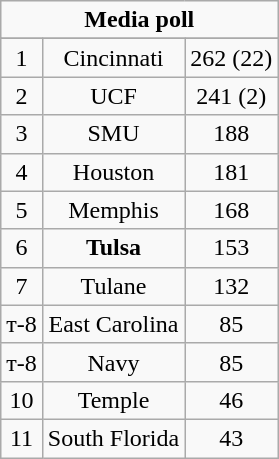<table class="wikitable">
<tr align="center">
<td align="center" Colspan="3"><strong>Media poll</strong></td>
</tr>
<tr align="center">
</tr>
<tr align="center">
<td>1</td>
<td>Cincinnati</td>
<td>262 (22)</td>
</tr>
<tr align="center">
<td>2</td>
<td>UCF</td>
<td>241 (2)</td>
</tr>
<tr align="center">
<td>3</td>
<td>SMU</td>
<td>188</td>
</tr>
<tr align="center">
<td>4</td>
<td>Houston</td>
<td>181</td>
</tr>
<tr align="center">
<td>5</td>
<td>Memphis</td>
<td>168</td>
</tr>
<tr align="center">
<td>6</td>
<td><strong>Tulsa</strong></td>
<td>153</td>
</tr>
<tr align="center">
<td>7</td>
<td>Tulane</td>
<td>132</td>
</tr>
<tr align="center">
<td>т-8</td>
<td>East Carolina</td>
<td>85</td>
</tr>
<tr align="center">
<td>т-8</td>
<td>Navy</td>
<td>85</td>
</tr>
<tr align="center">
<td>10</td>
<td>Temple</td>
<td>46</td>
</tr>
<tr align="center">
<td>11</td>
<td>South Florida</td>
<td>43</td>
</tr>
</table>
